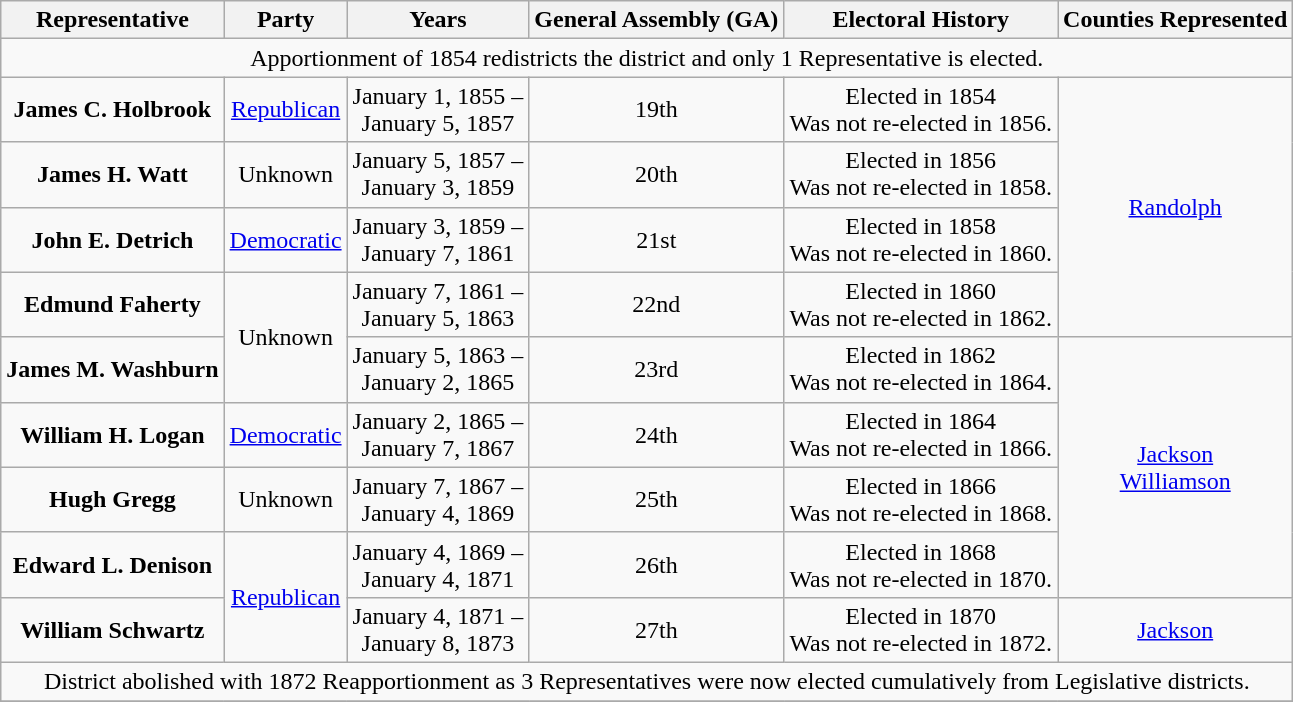<table class="wikitable" style="text-align:center">
<tr>
<th>Representative</th>
<th>Party</th>
<th>Years</th>
<th>General Assembly (GA)</th>
<th>Electoral History</th>
<th>Counties Represented</th>
</tr>
<tr>
<td colspan=6>Apportionment of 1854 redistricts the district and only 1 Representative is elected.</td>
</tr>
<tr>
<td><strong>James C. Holbrook</strong></td>
<td><a href='#'>Republican</a></td>
<td>January 1, 1855 –<br>January 5, 1857</td>
<td>19th</td>
<td>Elected in 1854<br>Was not re-elected in 1856.</td>
<td rowspan=4><a href='#'>Randolph</a></td>
</tr>
<tr>
<td><strong>James H. Watt</strong></td>
<td>Unknown</td>
<td>January 5, 1857 –<br>January 3, 1859</td>
<td>20th</td>
<td>Elected in 1856<br>Was not re-elected in 1858.</td>
</tr>
<tr>
<td><strong>John E. Detrich</strong></td>
<td><a href='#'>Democratic</a></td>
<td>January 3, 1859 –<br>January 7, 1861</td>
<td>21st</td>
<td>Elected in 1858<br>Was not re-elected in 1860.</td>
</tr>
<tr>
<td><strong>Edmund Faherty</strong></td>
<td rowspan=2>Unknown</td>
<td>January 7, 1861 –<br>January 5, 1863</td>
<td>22nd</td>
<td>Elected in 1860<br>Was not re-elected in 1862.</td>
</tr>
<tr>
<td><strong>James M. Washburn</strong></td>
<td>January 5, 1863 –<br>January 2, 1865</td>
<td>23rd</td>
<td>Elected in 1862<br>Was not re-elected in 1864.</td>
<td rowspan=4><a href='#'>Jackson</a><br><a href='#'>Williamson</a></td>
</tr>
<tr>
<td><strong>William H. Logan</strong></td>
<td><a href='#'>Democratic</a></td>
<td>January 2, 1865 –<br>January 7, 1867</td>
<td>24th</td>
<td>Elected in 1864<br>Was not re-elected in 1866.</td>
</tr>
<tr>
<td><strong>Hugh Gregg</strong></td>
<td>Unknown</td>
<td>January 7, 1867 –<br>January 4, 1869</td>
<td>25th</td>
<td>Elected in 1866<br>Was not re-elected in 1868.</td>
</tr>
<tr>
<td><strong>Edward L. Denison</strong></td>
<td rowspan=2 ><a href='#'>Republican</a></td>
<td>January 4, 1869 –<br>January 4, 1871</td>
<td>26th</td>
<td>Elected in 1868<br>Was not re-elected in 1870.</td>
</tr>
<tr>
<td><strong>William Schwartz</strong></td>
<td>January 4, 1871 –<br>January 8, 1873</td>
<td>27th</td>
<td>Elected in 1870<br>Was not re-elected in 1872.</td>
<td><a href='#'>Jackson</a></td>
</tr>
<tr>
<td colspan=6>District abolished with 1872 Reapportionment as 3 Representatives were now elected cumulatively from Legislative districts.</td>
</tr>
<tr>
</tr>
</table>
